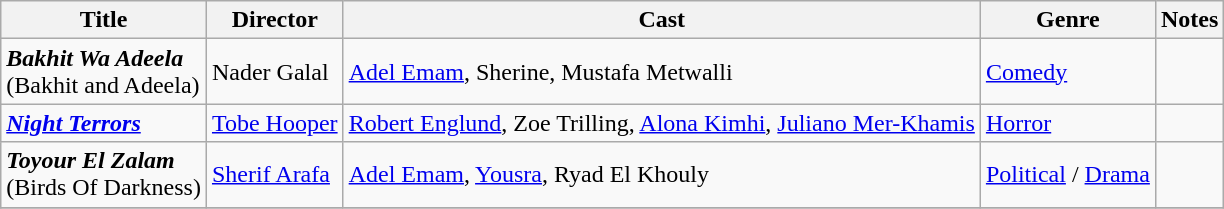<table class="wikitable">
<tr>
<th>Title</th>
<th>Director</th>
<th>Cast</th>
<th>Genre</th>
<th>Notes</th>
</tr>
<tr>
<td><strong><em> Bakhit Wa Adeela </em></strong><br>(Bakhit and Adeela)</td>
<td>Nader Galal</td>
<td><a href='#'>Adel Emam</a>, Sherine, Mustafa Metwalli</td>
<td><a href='#'>Comedy</a></td>
<td></td>
</tr>
<tr>
<td><strong><em><a href='#'>Night Terrors</a> </em></strong></td>
<td><a href='#'>Tobe Hooper</a></td>
<td><a href='#'>Robert Englund</a>, Zoe Trilling, <a href='#'>Alona Kimhi</a>,  <a href='#'>Juliano Mer-Khamis</a></td>
<td><a href='#'>Horror</a></td>
<td></td>
</tr>
<tr>
<td><strong><em>Toyour El Zalam </em></strong><br>(Birds Of Darkness)</td>
<td><a href='#'>Sherif Arafa</a></td>
<td><a href='#'>Adel Emam</a>, <a href='#'>Yousra</a>,  Ryad El Khouly</td>
<td><a href='#'>Political</a> / <a href='#'>Drama</a></td>
<td></td>
</tr>
<tr>
</tr>
</table>
